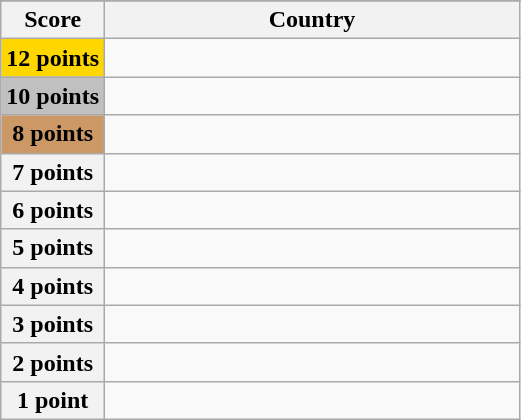<table class="wikitable">
<tr>
</tr>
<tr>
<th scope="col" width="20%">Score</th>
<th scope="col">Country</th>
</tr>
<tr>
<th scope="row" style="background:gold">12 points</th>
<td></td>
</tr>
<tr>
<th scope="row" style="background:silver">10 points</th>
<td></td>
</tr>
<tr>
<th scope="row" style="background:#CC9966">8 points</th>
<td></td>
</tr>
<tr>
<th scope="row">7 points</th>
<td></td>
</tr>
<tr>
<th scope="row">6 points</th>
<td></td>
</tr>
<tr>
<th scope="row">5 points</th>
<td></td>
</tr>
<tr>
<th scope="row">4 points</th>
<td></td>
</tr>
<tr>
<th scope="row">3 points</th>
<td></td>
</tr>
<tr>
<th scope="row">2 points</th>
<td></td>
</tr>
<tr>
<th scope="row">1 point</th>
<td></td>
</tr>
</table>
